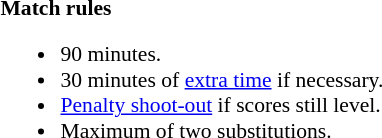<table style="width:100%; font-size:90%;">
<tr>
<td><br><strong>Match rules</strong><ul><li>90 minutes.</li><li>30 minutes of <a href='#'>extra time</a> if necessary.</li><li><a href='#'>Penalty shoot-out</a> if scores still level.</li><li>Maximum of two substitutions.</li></ul></td>
</tr>
</table>
